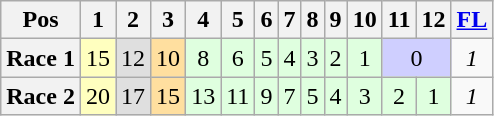<table class="wikitable">
<tr>
<th>Pos</th>
<th>1</th>
<th>2</th>
<th>3</th>
<th>4</th>
<th>5</th>
<th>6</th>
<th>7</th>
<th>8</th>
<th>9</th>
<th>10</th>
<th>11</th>
<th>12</th>
<th><a href='#'>FL</a></th>
</tr>
<tr align="center">
<th>Race 1</th>
<td style="background:#FFFFBF;">15</td>
<td style="background:#DFDFDF;">12</td>
<td style="background:#FFDF9F;">10</td>
<td style="background:#DFFFDF;">8</td>
<td style="background:#DFFFDF;">6</td>
<td style="background:#DFFFDF;">5</td>
<td style="background:#DFFFDF;">4</td>
<td style="background:#DFFFDF;">3</td>
<td style="background:#DFFFDF;">2</td>
<td style="background:#DFFFDF;">1</td>
<td style="background:#CFCFFF;" colspan=2>0</td>
<td><em>1</em></td>
</tr>
<tr align="center">
<th>Race 2</th>
<td style="background:#FFFFBF;">20</td>
<td style="background:#DFDFDF;">17</td>
<td style="background:#FFDF9F;">15</td>
<td style="background:#DFFFDF;">13</td>
<td style="background:#DFFFDF;">11</td>
<td style="background:#DFFFDF;">9</td>
<td style="background:#DFFFDF;">7</td>
<td style="background:#DFFFDF;">5</td>
<td style="background:#DFFFDF;">4</td>
<td style="background:#DFFFDF;">3</td>
<td style="background:#DFFFDF;">2</td>
<td style="background:#DFFFDF;">1</td>
<td><em>1</em></td>
</tr>
</table>
